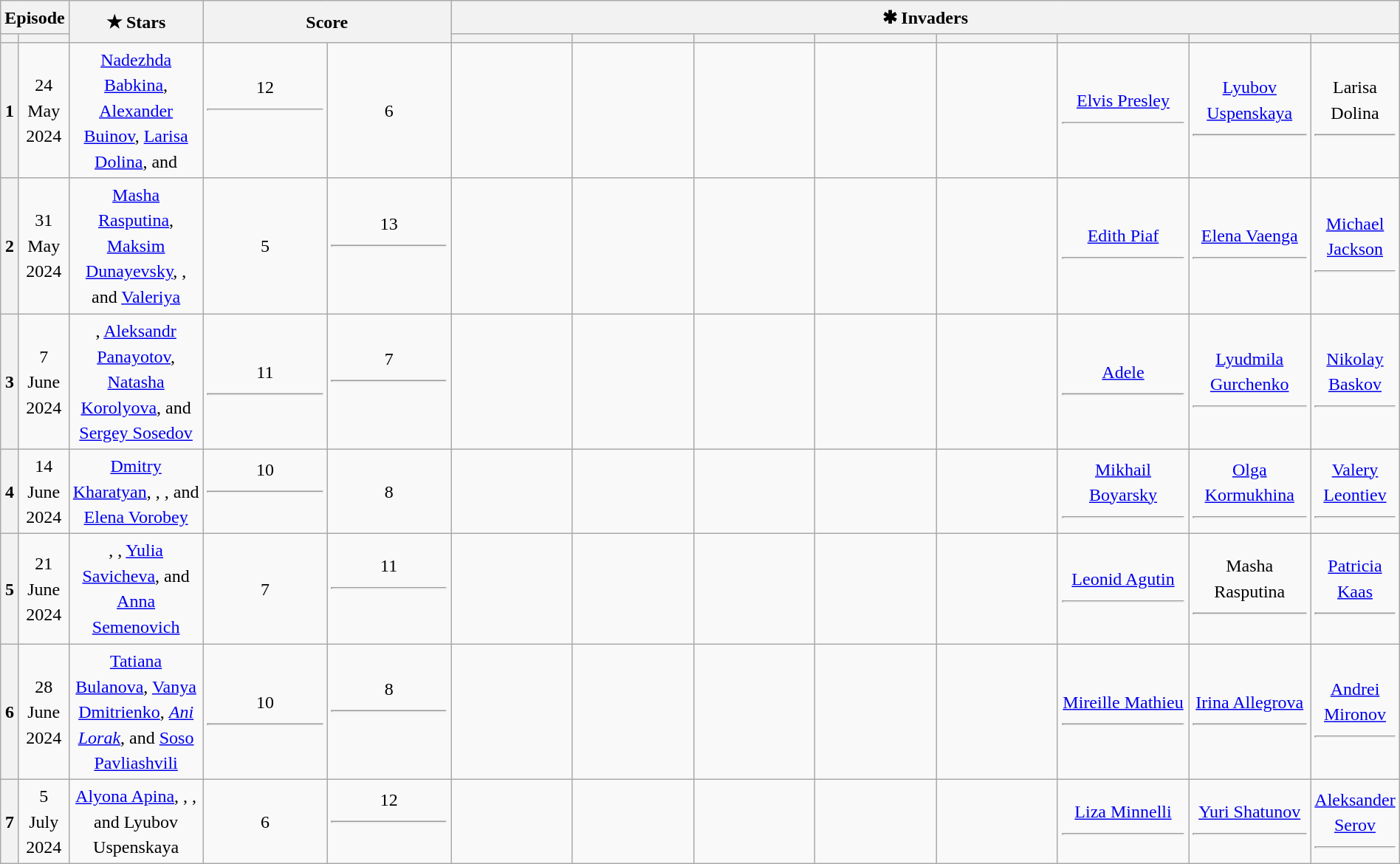<table class="wikitable plainrowheaders mw-collapsible" style="text-align:center; line-height:23px; width:100%;">
<tr>
<th colspan=2 width=1%>Episode</th>
<th rowspan=2 width=10%>★ Stars<br></th>
<th colspan=2 rowspan=2>Score<br></th>
<th colspan=8>✱ Invaders<br></th>
</tr>
<tr>
<th></th>
<th></th>
<th width=10%></th>
<th width=10%></th>
<th width=10%></th>
<th width=10%></th>
<th width=10%></th>
<th width=10%></th>
<th width=10%></th>
<th width=10%></th>
</tr>
<tr>
<th>1</th>
<td>24 May 2024</td>
<td><a href='#'>Nadezhda Babkina</a>, <a href='#'>Alexander Buinov</a>, <a href='#'>Larisa Dolina</a>, and </td>
<td width=10%>12<hr><br></td>
<td width=10%>6</td>
<td></td>
<td></td>
<td></td>
<td></td>
<td></td>
<td><a href='#'>Elvis Presley</a><hr></td>
<td><a href='#'>Lyubov Uspenskaya</a><hr></td>
<td>Larisa Dolina<hr></td>
</tr>
<tr>
<th>2</th>
<td>31 May 2024</td>
<td><a href='#'>Masha Rasputina</a>, <a href='#'>Maksim Dunayevsky</a>, , and <a href='#'>Valeriya</a></td>
<td>5</td>
<td>13<hr><br></td>
<td></td>
<td></td>
<td></td>
<td></td>
<td></td>
<td><a href='#'>Edith Piaf</a><hr></td>
<td><a href='#'>Elena Vaenga</a><hr></td>
<td><a href='#'>Michael Jackson</a><hr></td>
</tr>
<tr>
<th>3</th>
<td>7 June 2024</td>
<td>, <a href='#'>Aleksandr Panayotov</a>, <a href='#'>Natasha Korolyova</a>, and <a href='#'>Sergey Sosedov</a></td>
<td>11<hr></td>
<td>7<hr><br></td>
<td></td>
<td></td>
<td></td>
<td></td>
<td></td>
<td><a href='#'>Adele</a><hr></td>
<td><a href='#'>Lyudmila Gurchenko</a><hr></td>
<td><a href='#'>Nikolay Baskov</a><hr></td>
</tr>
<tr>
<th>4</th>
<td>14 June 2024</td>
<td><a href='#'>Dmitry Kharatyan</a>, , , and <a href='#'>Elena Vorobey</a></td>
<td>10<hr><br></td>
<td>8</td>
<td></td>
<td></td>
<td></td>
<td></td>
<td></td>
<td><a href='#'>Mikhail Boyarsky</a><hr></td>
<td><a href='#'>Olga Kormukhina</a><hr></td>
<td><a href='#'>Valery Leontiev</a><hr></td>
</tr>
<tr>
<th>5</th>
<td>21 June 2024</td>
<td>, , <a href='#'>Yulia Savicheva</a>, and <a href='#'>Anna Semenovich</a></td>
<td>7</td>
<td>11<hr><br></td>
<td></td>
<td></td>
<td></td>
<td></td>
<td></td>
<td><a href='#'>Leonid Agutin</a><hr></td>
<td>Masha Rasputina<hr></td>
<td><a href='#'>Patricia Kaas</a><hr></td>
</tr>
<tr>
<th>6</th>
<td>28 June 2024</td>
<td><a href='#'>Tatiana Bulanova</a>, <a href='#'>Vanya Dmitrienko</a>, <em><a href='#'>Ani Lorak</a></em>, and <a href='#'>Soso Pavliashvili</a></td>
<td>10<hr></td>
<td>8<hr><br></td>
<td></td>
<td></td>
<td></td>
<td></td>
<td></td>
<td><a href='#'>Mireille Mathieu</a><hr></td>
<td><a href='#'>Irina Allegrova</a><hr></td>
<td><a href='#'>Andrei Mironov</a><hr></td>
</tr>
<tr>
<th>7</th>
<td>5 July 2024</td>
<td><a href='#'>Alyona Apina</a>, , , and Lyubov Uspenskaya</td>
<td>6</td>
<td>12<hr><br></td>
<td></td>
<td></td>
<td></td>
<td></td>
<td></td>
<td><a href='#'>Liza Minnelli</a><hr></td>
<td><a href='#'>Yuri Shatunov</a><hr></td>
<td><a href='#'>Aleksander Serov</a><hr></td>
</tr>
</table>
